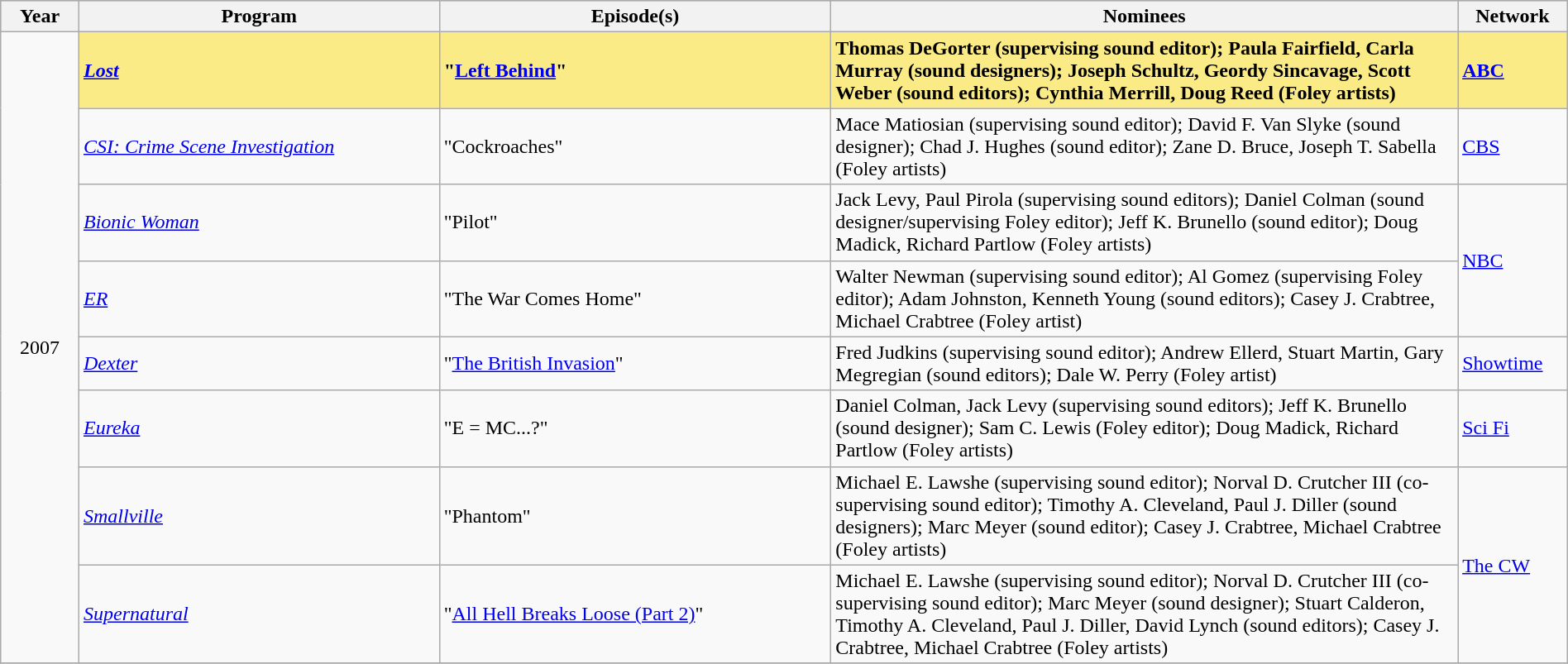<table class="wikitable" style="width:100%">
<tr bgcolor="#bebebe">
<th width="5%">Year</th>
<th width="23%">Program</th>
<th width="25%">Episode(s)</th>
<th width="40%">Nominees</th>
<th width="7%">Network</th>
</tr>
<tr>
<td rowspan=8 style="text-align:center">2007<br></td>
<td style="background:#FAEB86;"><strong><em><a href='#'>Lost</a></em></strong></td>
<td style="background:#FAEB86;"><strong>"<a href='#'>Left Behind</a>"</strong></td>
<td style="background:#FAEB86;"><strong>Thomas DeGorter (supervising sound editor); Paula Fairfield, Carla Murray (sound designers); Joseph Schultz, Geordy Sincavage, Scott Weber (sound editors); Cynthia Merrill, Doug Reed (Foley artists)</strong></td>
<td style="background:#FAEB86;"><strong><a href='#'>ABC</a></strong></td>
</tr>
<tr>
<td><em><a href='#'>CSI: Crime Scene Investigation</a></em></td>
<td>"Cockroaches"</td>
<td>Mace Matiosian (supervising sound editor); David F. Van Slyke (sound designer); Chad J. Hughes (sound editor); Zane D. Bruce, Joseph T. Sabella (Foley artists)</td>
<td><a href='#'>CBS</a></td>
</tr>
<tr>
<td><em><a href='#'>Bionic Woman</a></em></td>
<td>"Pilot"</td>
<td>Jack Levy, Paul Pirola (supervising sound editors); Daniel Colman (sound designer/supervising Foley editor); Jeff K. Brunello (sound editor); Doug Madick, Richard Partlow (Foley artists)</td>
<td rowspan="2"><a href='#'>NBC</a></td>
</tr>
<tr>
<td><em><a href='#'>ER</a></em></td>
<td>"The War Comes Home"</td>
<td>Walter Newman (supervising sound editor); Al Gomez (supervising Foley editor); Adam Johnston, Kenneth Young (sound editors); Casey J. Crabtree, Michael Crabtree (Foley artist)</td>
</tr>
<tr>
<td><em><a href='#'>Dexter</a></em></td>
<td>"<a href='#'>The British Invasion</a>"</td>
<td>Fred Judkins (supervising sound editor); Andrew Ellerd, Stuart Martin, Gary Megregian (sound editors); Dale W. Perry (Foley artist)</td>
<td><a href='#'>Showtime</a></td>
</tr>
<tr>
<td><em><a href='#'>Eureka</a></em></td>
<td>"E = MC...?"</td>
<td>Daniel Colman, Jack Levy (supervising sound editors); Jeff K. Brunello (sound designer); Sam C. Lewis (Foley editor); Doug Madick, Richard Partlow (Foley artists)</td>
<td><a href='#'>Sci Fi</a></td>
</tr>
<tr>
<td><em><a href='#'>Smallville</a></em></td>
<td>"Phantom"</td>
<td>Michael E. Lawshe (supervising sound editor); Norval D. Crutcher III (co-supervising sound editor); Timothy A. Cleveland, Paul J. Diller (sound designers); Marc Meyer (sound editor); Casey J. Crabtree, Michael Crabtree (Foley artists)</td>
<td rowspan="2"><a href='#'>The CW</a></td>
</tr>
<tr>
<td><em><a href='#'>Supernatural</a></em></td>
<td>"<a href='#'>All Hell Breaks Loose (Part 2)</a>"</td>
<td>Michael E. Lawshe (supervising sound editor); Norval D. Crutcher III (co-supervising sound editor); Marc Meyer (sound designer); Stuart Calderon, Timothy A. Cleveland, Paul J. Diller, David Lynch (sound editors); Casey J. Crabtree, Michael Crabtree (Foley artists)</td>
</tr>
<tr>
</tr>
</table>
